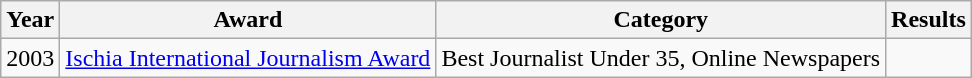<table class="wikitable">
<tr>
<th>Year</th>
<th>Award</th>
<th>Category</th>
<th>Results</th>
</tr>
<tr>
<td>2003</td>
<td><a href='#'>Ischia International Journalism Award</a></td>
<td>Best Journalist Under 35, Online Newspapers</td>
<td></td>
</tr>
</table>
